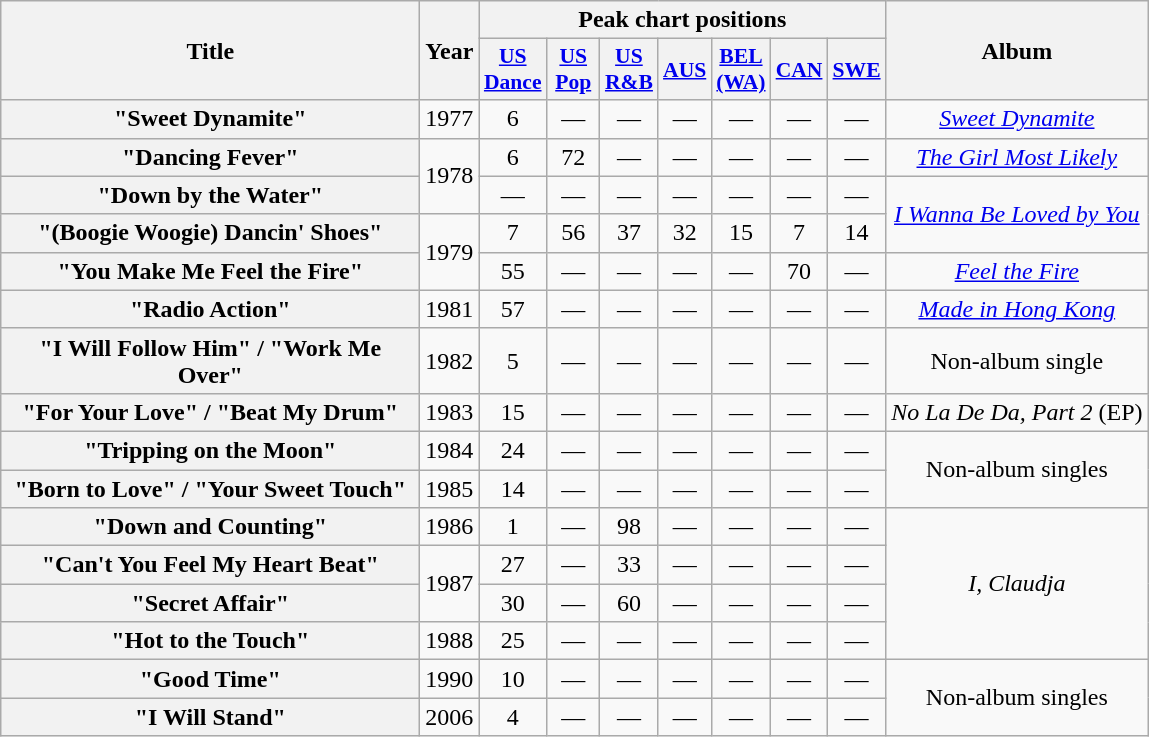<table class="wikitable plainrowheaders" style="text-align:center;">
<tr>
<th scope="col" rowspan="2" style="width:17em;">Title</th>
<th scope="col" rowspan="2" style="width:2em;">Year</th>
<th scope="col" colspan="7">Peak chart positions</th>
<th scope="col" rowspan="2">Album</th>
</tr>
<tr>
<th scope="col" style="width:2em;font-size:90%;"><a href='#'>US Dance</a><br></th>
<th scope="col" style="width:2em;font-size:90%;"><a href='#'>US Pop</a><br></th>
<th scope="col" style="width:2em;font-size:90%;"><a href='#'>US R&B</a><br></th>
<th scope="col" style="width:2em;font-size:90%;"><a href='#'>AUS</a><br></th>
<th scope="col" style="width:2em;font-size:90%;"><a href='#'>BEL<br>(WA)</a><br></th>
<th scope="col" style="width:2em;font-size:90%;"><a href='#'>CAN</a><br></th>
<th scope="col" style="width:2em;font-size:90%;"><a href='#'>SWE</a><br></th>
</tr>
<tr>
<th scope="row">"Sweet Dynamite"</th>
<td>1977</td>
<td>6</td>
<td>—</td>
<td>—</td>
<td>—</td>
<td>—</td>
<td>—</td>
<td>—</td>
<td><em><a href='#'>Sweet Dynamite</a></em></td>
</tr>
<tr>
<th scope="row">"Dancing Fever"</th>
<td rowspan="2">1978</td>
<td>6</td>
<td>72</td>
<td>—</td>
<td>—</td>
<td>—</td>
<td>—</td>
<td>—</td>
<td scope="row"><em><a href='#'>The Girl Most Likely</a></em></td>
</tr>
<tr>
<th scope="row">"Down by the Water"<br></th>
<td>—</td>
<td>—</td>
<td>—</td>
<td>—</td>
<td>—</td>
<td>—</td>
<td>—</td>
<td rowspan="2"><em><a href='#'>I Wanna Be Loved by You</a></em></td>
</tr>
<tr>
<th scope="row">"(Boogie Woogie) Dancin' Shoes"</th>
<td rowspan = "2">1979</td>
<td>7</td>
<td>56</td>
<td>37</td>
<td>32</td>
<td>15</td>
<td>7</td>
<td>14</td>
</tr>
<tr>
<th scope="row">"You Make Me Feel the Fire"</th>
<td>55</td>
<td>—</td>
<td>—</td>
<td>—</td>
<td>—</td>
<td>70</td>
<td>—</td>
<td><em><a href='#'>Feel the Fire</a></em></td>
</tr>
<tr>
<th scope="row">"Radio Action"</th>
<td>1981</td>
<td>57</td>
<td>—</td>
<td>—</td>
<td>—</td>
<td>—</td>
<td>—</td>
<td>—</td>
<td><em><a href='#'>Made in Hong Kong</a></em></td>
</tr>
<tr>
<th scope="row">"I Will Follow Him" / "Work Me Over"</th>
<td>1982</td>
<td>5</td>
<td>—</td>
<td>—</td>
<td>—</td>
<td>—</td>
<td>—</td>
<td>—</td>
<td>Non-album single</td>
</tr>
<tr>
<th scope="row">"For Your Love" / "Beat My Drum"</th>
<td>1983</td>
<td>15</td>
<td>—</td>
<td>—</td>
<td>—</td>
<td>—</td>
<td>—</td>
<td>—</td>
<td><em>No La De Da, Part 2</em> (EP)</td>
</tr>
<tr>
<th scope="row">"Tripping on the Moon"</th>
<td>1984</td>
<td>24</td>
<td>—</td>
<td>—</td>
<td>—</td>
<td>—</td>
<td>—</td>
<td>—</td>
<td rowspan="2">Non-album singles</td>
</tr>
<tr>
<th scope="row">"Born to Love" / "Your Sweet Touch"</th>
<td>1985</td>
<td>14</td>
<td>—</td>
<td>—</td>
<td>—</td>
<td>—</td>
<td>—</td>
<td>—</td>
</tr>
<tr>
<th scope="row">"Down and Counting"</th>
<td>1986</td>
<td>1</td>
<td>—</td>
<td>98</td>
<td>—</td>
<td>—</td>
<td>—</td>
<td>—</td>
<td rowspan="4"><em>I, Claudja</em></td>
</tr>
<tr>
<th scope="row">"Can't You Feel My Heart Beat"</th>
<td rowspan = "2">1987</td>
<td>27</td>
<td>—</td>
<td>33</td>
<td>—</td>
<td>—</td>
<td>—</td>
<td>—</td>
</tr>
<tr>
<th scope="row">"Secret Affair"</th>
<td>30</td>
<td>—</td>
<td>60</td>
<td>—</td>
<td>—</td>
<td>—</td>
<td>—</td>
</tr>
<tr>
<th scope="row">"Hot to the Touch"</th>
<td>1988</td>
<td>25</td>
<td>—</td>
<td>—</td>
<td>—</td>
<td>—</td>
<td>—</td>
<td>—</td>
</tr>
<tr>
<th scope="row">"Good Time"<br></th>
<td>1990</td>
<td>10</td>
<td>—</td>
<td>—</td>
<td>—</td>
<td>—</td>
<td>—</td>
<td>—</td>
<td rowspan="2">Non-album singles</td>
</tr>
<tr>
<th scope="row">"I Will Stand"</th>
<td>2006</td>
<td>4</td>
<td>—</td>
<td>—</td>
<td>—</td>
<td>—</td>
<td>—</td>
<td>—</td>
</tr>
</table>
